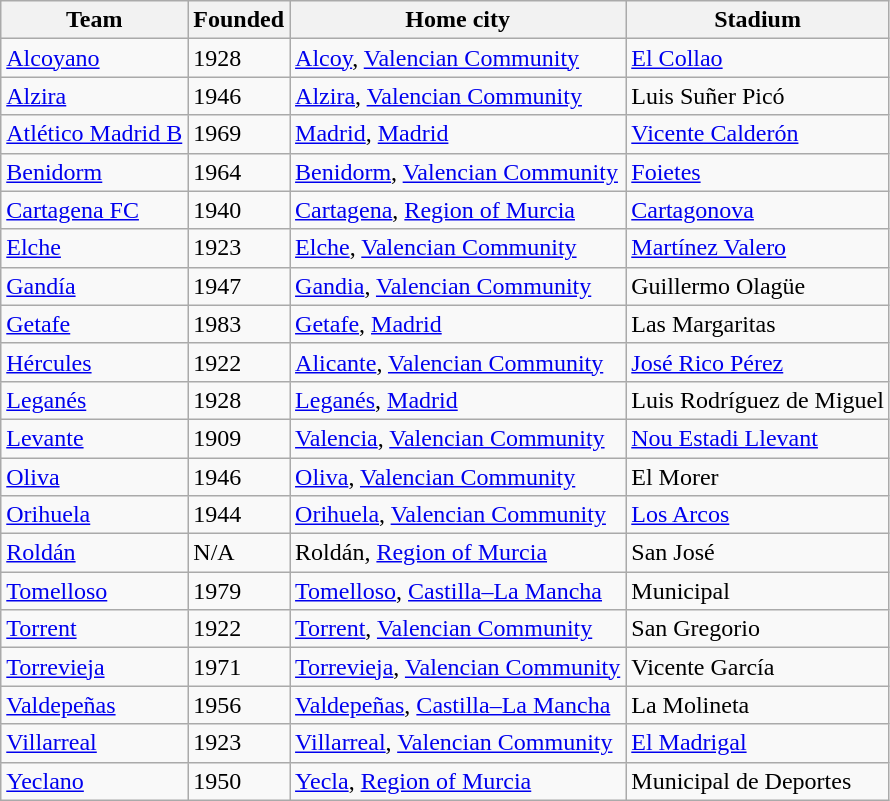<table class="wikitable sortable">
<tr>
<th>Team</th>
<th>Founded</th>
<th>Home city</th>
<th>Stadium</th>
</tr>
<tr>
<td><a href='#'>Alcoyano</a></td>
<td>1928</td>
<td><a href='#'>Alcoy</a>, <a href='#'>Valencian Community</a></td>
<td><a href='#'>El Collao</a></td>
</tr>
<tr>
<td><a href='#'>Alzira</a></td>
<td>1946</td>
<td><a href='#'>Alzira</a>, <a href='#'>Valencian Community</a></td>
<td>Luis Suñer Picó</td>
</tr>
<tr>
<td><a href='#'>Atlético Madrid B</a></td>
<td>1969</td>
<td><a href='#'>Madrid</a>, <a href='#'>Madrid</a></td>
<td><a href='#'>Vicente Calderón</a></td>
</tr>
<tr>
<td><a href='#'>Benidorm</a></td>
<td>1964</td>
<td><a href='#'>Benidorm</a>, <a href='#'>Valencian Community</a></td>
<td><a href='#'>Foietes</a></td>
</tr>
<tr>
<td><a href='#'>Cartagena FC</a></td>
<td>1940</td>
<td><a href='#'>Cartagena</a>, <a href='#'>Region of Murcia</a></td>
<td><a href='#'>Cartagonova</a></td>
</tr>
<tr>
<td><a href='#'>Elche</a></td>
<td>1923</td>
<td><a href='#'>Elche</a>, <a href='#'>Valencian Community</a></td>
<td><a href='#'>Martínez Valero</a></td>
</tr>
<tr>
<td><a href='#'>Gandía</a></td>
<td>1947</td>
<td><a href='#'>Gandia</a>, <a href='#'>Valencian Community</a></td>
<td>Guillermo Olagüe</td>
</tr>
<tr>
<td><a href='#'>Getafe</a></td>
<td>1983</td>
<td><a href='#'>Getafe</a>, <a href='#'>Madrid</a></td>
<td>Las Margaritas</td>
</tr>
<tr>
<td><a href='#'>Hércules</a></td>
<td>1922</td>
<td><a href='#'>Alicante</a>, <a href='#'>Valencian Community</a></td>
<td><a href='#'>José Rico Pérez</a></td>
</tr>
<tr>
<td><a href='#'>Leganés</a></td>
<td>1928</td>
<td><a href='#'>Leganés</a>, <a href='#'>Madrid</a></td>
<td>Luis Rodríguez de Miguel</td>
</tr>
<tr>
<td><a href='#'>Levante</a></td>
<td>1909</td>
<td><a href='#'>Valencia</a>, <a href='#'>Valencian Community</a></td>
<td><a href='#'>Nou Estadi Llevant</a></td>
</tr>
<tr>
<td><a href='#'>Oliva</a></td>
<td>1946</td>
<td><a href='#'>Oliva</a>, <a href='#'>Valencian Community</a></td>
<td>El Morer</td>
</tr>
<tr>
<td><a href='#'>Orihuela</a></td>
<td>1944</td>
<td><a href='#'>Orihuela</a>, <a href='#'>Valencian Community</a></td>
<td><a href='#'>Los Arcos</a></td>
</tr>
<tr>
<td><a href='#'>Roldán</a></td>
<td>N/A</td>
<td>Roldán, <a href='#'>Region of Murcia</a></td>
<td>San José</td>
</tr>
<tr>
<td><a href='#'>Tomelloso</a></td>
<td>1979</td>
<td><a href='#'>Tomelloso</a>, <a href='#'>Castilla–La Mancha</a></td>
<td>Municipal</td>
</tr>
<tr>
<td><a href='#'>Torrent</a></td>
<td>1922</td>
<td><a href='#'>Torrent</a>, <a href='#'>Valencian Community</a></td>
<td>San Gregorio</td>
</tr>
<tr>
<td><a href='#'>Torrevieja</a></td>
<td>1971</td>
<td><a href='#'>Torrevieja</a>, <a href='#'>Valencian Community</a></td>
<td>Vicente García</td>
</tr>
<tr>
<td><a href='#'>Valdepeñas</a></td>
<td>1956</td>
<td><a href='#'>Valdepeñas</a>, <a href='#'>Castilla–La Mancha</a></td>
<td>La Molineta</td>
</tr>
<tr>
<td><a href='#'>Villarreal</a></td>
<td>1923</td>
<td><a href='#'>Villarreal</a>, <a href='#'>Valencian Community</a></td>
<td><a href='#'>El Madrigal</a></td>
</tr>
<tr>
<td><a href='#'>Yeclano</a></td>
<td>1950</td>
<td><a href='#'>Yecla</a>, <a href='#'>Region of Murcia</a></td>
<td>Municipal de Deportes</td>
</tr>
</table>
